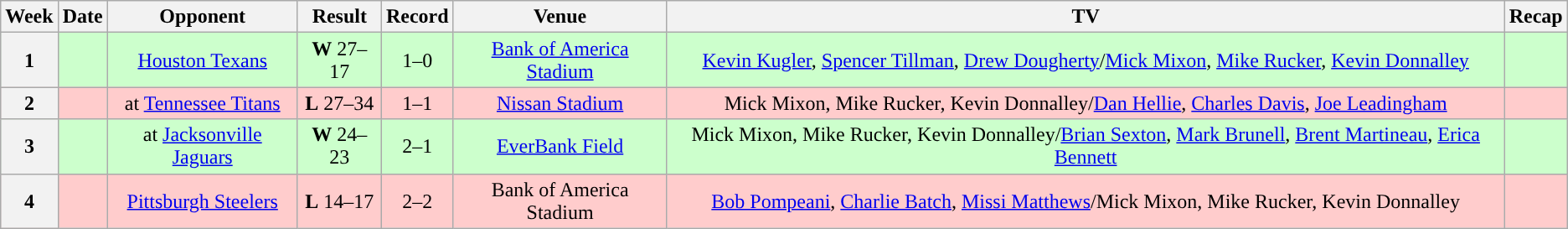<table class="wikitable" style="text-align:center">
<tr>
<th>Week</th>
<th>Date</th>
<th>Opponent</th>
<th>Result</th>
<th>Record</th>
<th>Venue</th>
<th>TV</th>
<th>Recap</th>
</tr>
<tr style="background:#cfc">
<th>1</th>
<td></td>
<td><a href='#'>Houston Texans</a></td>
<td><strong>W</strong> 27–17</td>
<td>1–0</td>
<td><a href='#'>Bank of America Stadium</a></td>
<td><a href='#'>Kevin Kugler</a>, <a href='#'>Spencer Tillman</a>, <a href='#'>Drew Dougherty</a>/<a href='#'>Mick Mixon</a>, <a href='#'>Mike Rucker</a>, <a href='#'>Kevin Donnalley</a></td>
<td></td>
</tr>
<tr style="background:#fcc">
<th>2</th>
<td></td>
<td>at <a href='#'>Tennessee Titans</a></td>
<td><strong>L</strong> 27–34</td>
<td>1–1</td>
<td><a href='#'>Nissan Stadium</a></td>
<td>Mick Mixon, Mike Rucker, Kevin Donnalley/<a href='#'>Dan Hellie</a>, <a href='#'>Charles Davis</a>, <a href='#'>Joe Leadingham</a></td>
<td><br></td>
</tr>
<tr style="background:#cfc">
<th>3</th>
<td></td>
<td>at <a href='#'>Jacksonville Jaguars</a></td>
<td><strong>W</strong> 24–23</td>
<td>2–1</td>
<td><a href='#'>EverBank Field</a></td>
<td>Mick Mixon, Mike Rucker, Kevin Donnalley/<a href='#'>Brian Sexton</a>, <a href='#'>Mark Brunell</a>, <a href='#'>Brent Martineau</a>, <a href='#'>Erica Bennett</a></td>
<td></td>
</tr>
<tr style="background:#fcc">
<th>4</th>
<td></td>
<td><a href='#'>Pittsburgh Steelers</a></td>
<td><strong>L</strong> 14–17</td>
<td>2–2</td>
<td>Bank of America Stadium</td>
<td><a href='#'>Bob Pompeani</a>, <a href='#'>Charlie Batch</a>, <a href='#'>Missi Matthews</a>/Mick Mixon, Mike Rucker, Kevin Donnalley</td>
<td></td>
</tr>
</table>
